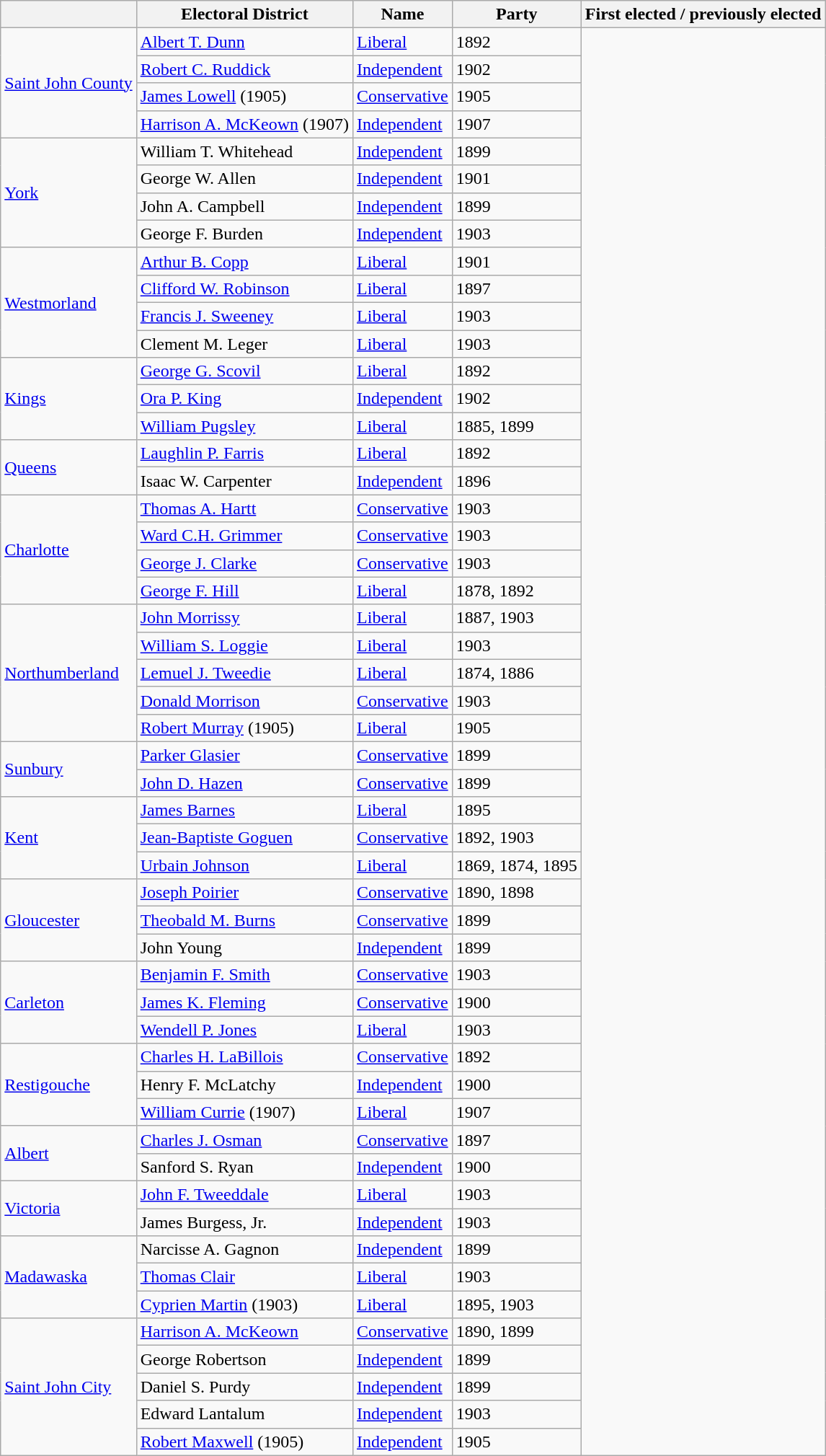<table class="wikitable sortable">
<tr>
<th></th>
<th>Electoral District</th>
<th>Name</th>
<th>Party</th>
<th>First elected / previously elected</th>
</tr>
<tr>
<td rowspan="4"><a href='#'>Saint John County</a></td>
<td><a href='#'>Albert T. Dunn</a></td>
<td><a href='#'>Liberal</a></td>
<td>1892</td>
</tr>
<tr>
<td><a href='#'>Robert C. Ruddick</a></td>
<td><a href='#'>Independent</a></td>
<td>1902</td>
</tr>
<tr>
<td><a href='#'>James Lowell</a> (1905)</td>
<td><a href='#'>Conservative</a></td>
<td>1905</td>
</tr>
<tr>
<td><a href='#'>Harrison A. McKeown</a> (1907)</td>
<td><a href='#'>Independent</a></td>
<td>1907</td>
</tr>
<tr>
<td rowspan="4"><a href='#'>York</a></td>
<td>William T. Whitehead</td>
<td><a href='#'>Independent</a></td>
<td>1899</td>
</tr>
<tr>
<td>George W. Allen</td>
<td><a href='#'>Independent</a></td>
<td>1901</td>
</tr>
<tr>
<td>John A. Campbell</td>
<td><a href='#'>Independent</a></td>
<td>1899</td>
</tr>
<tr>
<td>George F. Burden</td>
<td><a href='#'>Independent</a></td>
<td>1903</td>
</tr>
<tr>
<td rowspan="4"><a href='#'>Westmorland</a></td>
<td><a href='#'>Arthur B. Copp</a></td>
<td><a href='#'>Liberal</a></td>
<td>1901</td>
</tr>
<tr>
<td><a href='#'>Clifford W. Robinson</a></td>
<td><a href='#'>Liberal</a></td>
<td>1897</td>
</tr>
<tr>
<td><a href='#'>Francis J. Sweeney</a></td>
<td><a href='#'>Liberal</a></td>
<td>1903</td>
</tr>
<tr>
<td>Clement M. Leger</td>
<td><a href='#'>Liberal</a></td>
<td>1903</td>
</tr>
<tr>
<td rowspan="3"><a href='#'>Kings</a></td>
<td><a href='#'>George G. Scovil</a></td>
<td><a href='#'>Liberal</a></td>
<td>1892</td>
</tr>
<tr>
<td><a href='#'>Ora P. King</a></td>
<td><a href='#'>Independent</a></td>
<td>1902</td>
</tr>
<tr>
<td><a href='#'>William Pugsley</a></td>
<td><a href='#'>Liberal</a></td>
<td>1885, 1899</td>
</tr>
<tr>
<td rowspan="2"><a href='#'>Queens</a></td>
<td><a href='#'>Laughlin P. Farris</a></td>
<td><a href='#'>Liberal</a></td>
<td>1892</td>
</tr>
<tr>
<td>Isaac W. Carpenter</td>
<td><a href='#'>Independent</a></td>
<td>1896</td>
</tr>
<tr>
<td rowspan="4"><a href='#'>Charlotte</a></td>
<td><a href='#'>Thomas A. Hartt</a></td>
<td><a href='#'>Conservative</a></td>
<td>1903</td>
</tr>
<tr>
<td><a href='#'>Ward C.H. Grimmer</a></td>
<td><a href='#'>Conservative</a></td>
<td>1903</td>
</tr>
<tr>
<td><a href='#'>George J. Clarke</a></td>
<td><a href='#'>Conservative</a></td>
<td>1903</td>
</tr>
<tr>
<td><a href='#'>George F. Hill</a></td>
<td><a href='#'>Liberal</a></td>
<td>1878, 1892</td>
</tr>
<tr>
<td rowspan="5"><a href='#'>Northumberland</a></td>
<td><a href='#'>John Morrissy</a></td>
<td><a href='#'>Liberal</a></td>
<td>1887, 1903</td>
</tr>
<tr>
<td><a href='#'>William S. Loggie</a></td>
<td><a href='#'>Liberal</a></td>
<td>1903</td>
</tr>
<tr>
<td><a href='#'>Lemuel J. Tweedie</a></td>
<td><a href='#'>Liberal</a></td>
<td>1874, 1886</td>
</tr>
<tr>
<td><a href='#'>Donald Morrison</a></td>
<td><a href='#'>Conservative</a></td>
<td>1903</td>
</tr>
<tr>
<td><a href='#'>Robert Murray</a> (1905)</td>
<td><a href='#'>Liberal</a></td>
<td>1905</td>
</tr>
<tr>
<td rowspan="2"><a href='#'>Sunbury</a></td>
<td><a href='#'>Parker Glasier</a></td>
<td><a href='#'>Conservative</a></td>
<td>1899</td>
</tr>
<tr>
<td><a href='#'>John D. Hazen</a></td>
<td><a href='#'>Conservative</a></td>
<td>1899</td>
</tr>
<tr>
<td rowspan="3"><a href='#'>Kent</a></td>
<td><a href='#'>James Barnes</a></td>
<td><a href='#'>Liberal</a></td>
<td>1895</td>
</tr>
<tr>
<td><a href='#'>Jean-Baptiste Goguen</a></td>
<td><a href='#'>Conservative</a></td>
<td>1892, 1903</td>
</tr>
<tr>
<td><a href='#'>Urbain Johnson</a></td>
<td><a href='#'>Liberal</a></td>
<td>1869, 1874, 1895</td>
</tr>
<tr>
<td rowspan="3"><a href='#'>Gloucester</a></td>
<td><a href='#'>Joseph Poirier</a></td>
<td><a href='#'>Conservative</a></td>
<td>1890, 1898</td>
</tr>
<tr>
<td><a href='#'>Theobald M. Burns</a></td>
<td><a href='#'>Conservative</a></td>
<td>1899</td>
</tr>
<tr>
<td>John Young</td>
<td><a href='#'>Independent</a></td>
<td>1899</td>
</tr>
<tr>
<td rowspan="3"><a href='#'>Carleton</a></td>
<td><a href='#'>Benjamin F. Smith</a></td>
<td><a href='#'>Conservative</a></td>
<td>1903</td>
</tr>
<tr>
<td><a href='#'>James K. Fleming</a></td>
<td><a href='#'>Conservative</a></td>
<td>1900</td>
</tr>
<tr>
<td><a href='#'>Wendell P. Jones</a></td>
<td><a href='#'>Liberal</a></td>
<td>1903</td>
</tr>
<tr>
<td rowspan="3"><a href='#'>Restigouche</a></td>
<td><a href='#'>Charles H. LaBillois</a></td>
<td><a href='#'>Conservative</a></td>
<td>1892</td>
</tr>
<tr>
<td>Henry F. McLatchy</td>
<td><a href='#'>Independent</a></td>
<td>1900</td>
</tr>
<tr>
<td><a href='#'>William Currie</a> (1907)</td>
<td><a href='#'>Liberal</a></td>
<td>1907</td>
</tr>
<tr>
<td rowspan="2"><a href='#'>Albert</a></td>
<td><a href='#'>Charles J. Osman</a></td>
<td><a href='#'>Conservative</a></td>
<td>1897</td>
</tr>
<tr>
<td>Sanford S. Ryan</td>
<td><a href='#'>Independent</a></td>
<td>1900</td>
</tr>
<tr>
<td rowspan="2"><a href='#'>Victoria</a></td>
<td><a href='#'>John F. Tweeddale</a></td>
<td><a href='#'>Liberal</a></td>
<td>1903</td>
</tr>
<tr>
<td>James Burgess, Jr.</td>
<td><a href='#'>Independent</a></td>
<td>1903</td>
</tr>
<tr>
<td rowspan="3"><a href='#'>Madawaska</a></td>
<td>Narcisse A. Gagnon</td>
<td><a href='#'>Independent</a></td>
<td>1899</td>
</tr>
<tr>
<td><a href='#'>Thomas Clair</a></td>
<td><a href='#'>Liberal</a></td>
<td>1903</td>
</tr>
<tr>
<td><a href='#'>Cyprien Martin</a> (1903)</td>
<td><a href='#'>Liberal</a></td>
<td>1895, 1903</td>
</tr>
<tr>
<td rowspan="5"><a href='#'>Saint John City</a></td>
<td><a href='#'>Harrison A. McKeown</a></td>
<td><a href='#'>Conservative</a></td>
<td>1890, 1899</td>
</tr>
<tr>
<td>George Robertson</td>
<td><a href='#'>Independent</a></td>
<td>1899</td>
</tr>
<tr>
<td>Daniel S. Purdy</td>
<td><a href='#'>Independent</a></td>
<td>1899</td>
</tr>
<tr>
<td>Edward Lantalum</td>
<td><a href='#'>Independent</a></td>
<td>1903</td>
</tr>
<tr>
<td><a href='#'>Robert Maxwell</a> (1905)</td>
<td><a href='#'>Independent</a></td>
<td>1905</td>
</tr>
</table>
